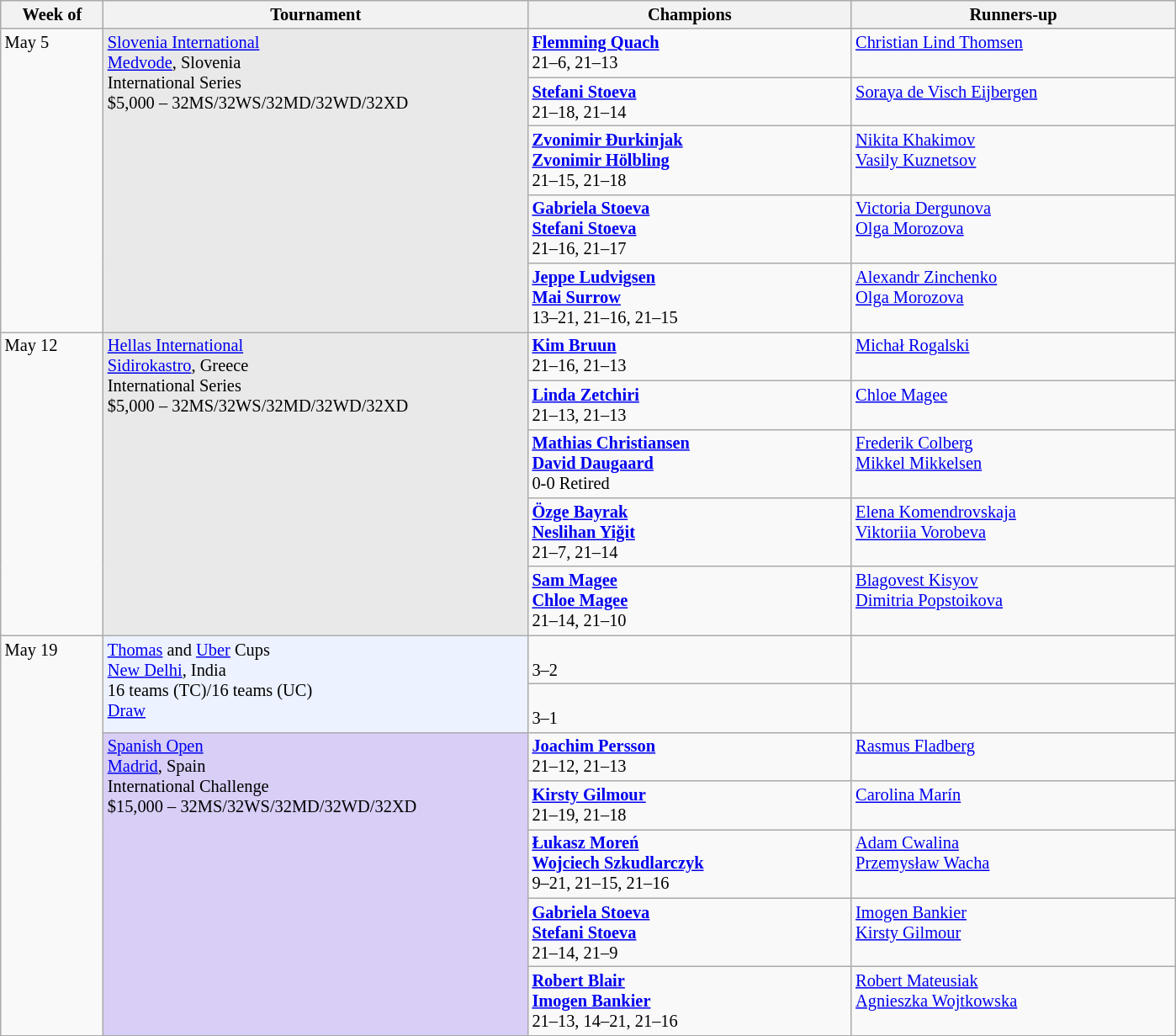<table class=wikitable style=font-size:85%>
<tr>
<th width=75>Week of</th>
<th width=330>Tournament</th>
<th width=250>Champions</th>
<th width=250>Runners-up</th>
</tr>
<tr valign=top>
<td rowspan=5>May 5</td>
<td style="background:#E9E9E9;" rowspan="5"><a href='#'>Slovenia International</a><br><a href='#'>Medvode</a>, Slovenia<br>International Series<br>$5,000 – 32MS/32WS/32MD/32WD/32XD</td>
<td> <strong><a href='#'>Flemming Quach</a></strong><br>21–6, 21–13</td>
<td> <a href='#'>Christian Lind Thomsen</a></td>
</tr>
<tr valign=top>
<td> <strong><a href='#'>Stefani Stoeva</a></strong><br>21–18, 21–14</td>
<td> <a href='#'>Soraya de Visch Eijbergen</a></td>
</tr>
<tr valign=top>
<td> <strong><a href='#'>Zvonimir Đurkinjak</a><br> <a href='#'>Zvonimir Hölbling</a></strong><br>21–15, 21–18</td>
<td> <a href='#'>Nikita Khakimov</a><br> <a href='#'>Vasily Kuznetsov</a></td>
</tr>
<tr valign=top>
<td> <strong><a href='#'>Gabriela Stoeva</a><br> <a href='#'>Stefani Stoeva</a></strong><br>21–16, 21–17</td>
<td> <a href='#'>Victoria Dergunova</a><br> <a href='#'>Olga Morozova</a></td>
</tr>
<tr valign=top>
<td> <strong><a href='#'>Jeppe Ludvigsen</a><br> <a href='#'>Mai Surrow</a></strong><br>13–21, 21–16, 21–15</td>
<td> <a href='#'>Alexandr Zinchenko</a><br> <a href='#'>Olga Morozova</a></td>
</tr>
<tr valign=top>
<td rowspan=5>May 12</td>
<td style="background:#e9e9e9;" rowspan="5"><a href='#'>Hellas International</a><br><a href='#'>Sidirokastro</a>, Greece<br>International Series<br>$5,000 – 32MS/32WS/32MD/32WD/32XD</td>
<td> <strong><a href='#'>Kim Bruun</a></strong><br>21–16, 21–13</td>
<td> <a href='#'>Michał Rogalski</a></td>
</tr>
<tr valign=top>
<td> <strong><a href='#'>Linda Zetchiri</a></strong><br>21–13, 21–13</td>
<td> <a href='#'>Chloe Magee</a></td>
</tr>
<tr valign=top>
<td> <strong><a href='#'>Mathias Christiansen</a><br> <a href='#'>David Daugaard</a></strong><br>0-0 Retired</td>
<td> <a href='#'>Frederik Colberg</a><br> <a href='#'>Mikkel Mikkelsen</a></td>
</tr>
<tr valign=top>
<td> <strong><a href='#'>Özge Bayrak</a><br> <a href='#'>Neslihan Yiğit</a></strong><br>21–7, 21–14</td>
<td> <a href='#'>Elena Komendrovskaja</a><br> <a href='#'>Viktoriia Vorobeva</a></td>
</tr>
<tr valign=top>
<td> <strong><a href='#'>Sam Magee</a><br> <a href='#'>Chloe Magee</a></strong><br>21–14, 21–10</td>
<td> <a href='#'>Blagovest Kisyov</a><br> <a href='#'>Dimitria Popstoikova</a></td>
</tr>
<tr valign=top>
<td rowspan=7>May 19</td>
<td style="background:#ECF2FF;" rowspan="2"><a href='#'>Thomas</a> and <a href='#'>Uber</a> Cups<br><a href='#'>New Delhi</a>, India<br>16 teams (TC)/16 teams (UC)<br><a href='#'>Draw</a></td>
<td><br>3–2</td>
<td></td>
</tr>
<tr valign=top>
<td><br>3–1</td>
<td></td>
</tr>
<tr valign=top>
<td style="background:#d8cef6;" rowspan="5"><a href='#'>Spanish Open</a><br><a href='#'>Madrid</a>, Spain<br>International Challenge<br>$15,000 – 32MS/32WS/32MD/32WD/32XD</td>
<td> <strong><a href='#'>Joachim Persson</a></strong><br>21–12, 21–13</td>
<td> <a href='#'>Rasmus Fladberg</a></td>
</tr>
<tr valign=top>
<td> <strong><a href='#'>Kirsty Gilmour</a></strong><br>21–19, 21–18</td>
<td> <a href='#'>Carolina Marín</a></td>
</tr>
<tr valign=top>
<td> <strong><a href='#'>Łukasz Moreń</a><br> <a href='#'>Wojciech Szkudlarczyk</a></strong><br>9–21, 21–15, 21–16</td>
<td> <a href='#'>Adam Cwalina</a><br> <a href='#'>Przemysław Wacha</a></td>
</tr>
<tr valign=top>
<td> <strong><a href='#'>Gabriela Stoeva</a></strong><br> <strong><a href='#'>Stefani Stoeva</a></strong><br>21–14, 21–9</td>
<td> <a href='#'>Imogen Bankier</a><br> <a href='#'>Kirsty Gilmour</a></td>
</tr>
<tr valign=top>
<td> <strong><a href='#'>Robert Blair</a></strong><br> <strong><a href='#'>Imogen Bankier</a></strong><br>21–13, 14–21, 21–16</td>
<td> <a href='#'>Robert Mateusiak</a><br> <a href='#'>Agnieszka Wojtkowska</a></td>
</tr>
</table>
